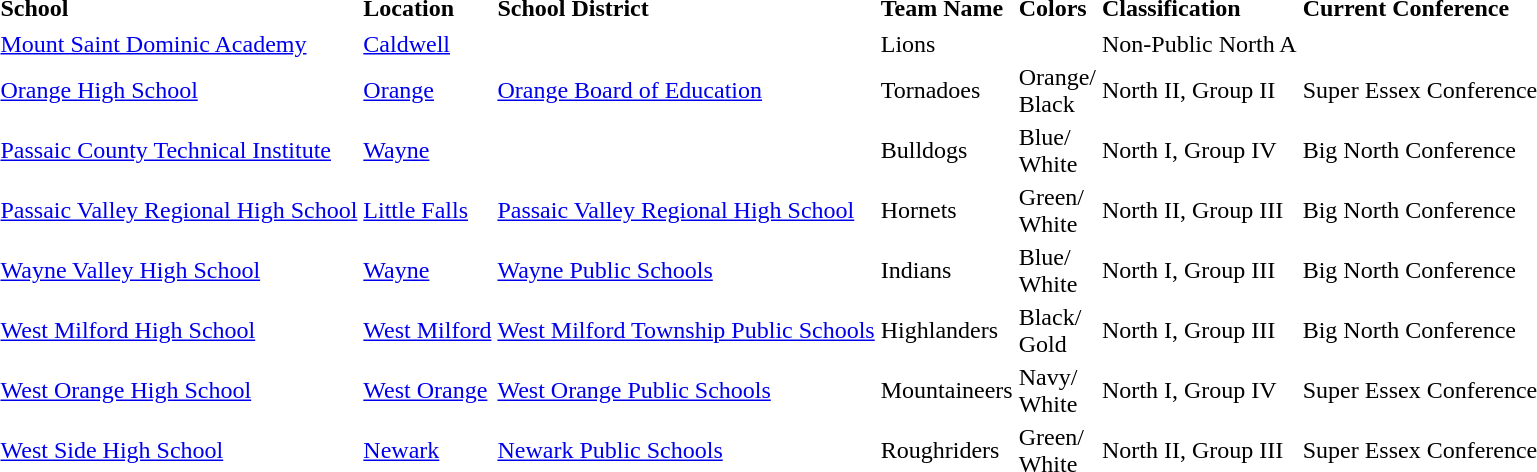<table>
<tr>
<td><strong>School</strong></td>
<td><strong>Location</strong></td>
<td><strong>School District</strong></td>
<td><strong>Team Name</strong></td>
<td><strong>Colors</strong></td>
<td><strong>Classification</strong></td>
<td><strong>Current Conference</strong></td>
</tr>
<tr>
</tr>
<tr>
<td><a href='#'>Mount Saint Dominic Academy</a></td>
<td><a href='#'>Caldwell</a></td>
<td></td>
<td>Lions</td>
<td></td>
<td>Non-Public North A</td>
</tr>
<tr>
<td><a href='#'>Orange High School</a></td>
<td><a href='#'>Orange</a></td>
<td><a href='#'>Orange Board of Education</a></td>
<td>Tornadoes</td>
<td>Orange/<br>Black</td>
<td>North II, Group II</td>
<td>Super Essex Conference</td>
</tr>
<tr>
<td><a href='#'>Passaic County Technical Institute</a></td>
<td><a href='#'>Wayne</a></td>
<td></td>
<td>Bulldogs</td>
<td>Blue/<br>White</td>
<td>North I, Group IV</td>
<td>Big North Conference</td>
</tr>
<tr>
<td><a href='#'>Passaic Valley Regional High School</a></td>
<td><a href='#'>Little Falls</a></td>
<td><a href='#'>Passaic Valley Regional High School</a></td>
<td>Hornets</td>
<td>Green/<br>White</td>
<td>North II, Group III</td>
<td>Big North Conference</td>
</tr>
<tr>
<td><a href='#'>Wayne Valley High School</a></td>
<td><a href='#'>Wayne</a></td>
<td><a href='#'>Wayne Public Schools</a></td>
<td>Indians</td>
<td>Blue/<br>White</td>
<td>North I, Group III</td>
<td>Big North Conference</td>
</tr>
<tr>
<td><a href='#'>West Milford High School</a></td>
<td><a href='#'>West Milford</a></td>
<td><a href='#'>West Milford Township Public Schools</a></td>
<td>Highlanders</td>
<td>Black/<br>Gold</td>
<td>North I, Group III</td>
<td>Big North Conference</td>
</tr>
<tr>
<td><a href='#'>West Orange High School</a></td>
<td><a href='#'>West Orange</a></td>
<td><a href='#'>West Orange Public Schools</a></td>
<td>Mountaineers</td>
<td>Navy/<br>White</td>
<td>North I, Group IV</td>
<td>Super Essex Conference</td>
</tr>
<tr>
<td><a href='#'>West Side High School</a></td>
<td><a href='#'>Newark</a></td>
<td><a href='#'>Newark Public Schools</a></td>
<td>Roughriders</td>
<td>Green/<br>White</td>
<td>North II, Group III</td>
<td>Super Essex Conference</td>
</tr>
<tr>
</tr>
</table>
